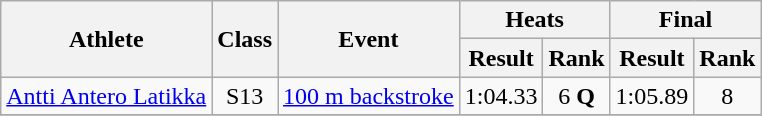<table class=wikitable>
<tr>
<th rowspan="2">Athlete</th>
<th rowspan="2">Class</th>
<th rowspan="2">Event</th>
<th colspan="2">Heats</th>
<th colspan="2">Final</th>
</tr>
<tr>
<th>Result</th>
<th>Rank</th>
<th>Result</th>
<th>Rank</th>
</tr>
<tr>
<td><a href='#'>Antti Antero Latikka</a></td>
<td style="text-align:center;">S13</td>
<td><a href='#'>100 m backstroke</a></td>
<td style="text-align:center;">1:04.33</td>
<td style="text-align:center;">6 <strong>Q</strong></td>
<td style="text-align:center;">1:05.89</td>
<td style="text-align:center;">8</td>
</tr>
<tr>
</tr>
</table>
